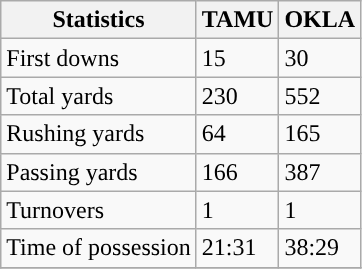<table class="wikitable" style="float: left;">
<tr>
<th>Statistics</th>
<th>TAMU</th>
<th>OKLA</th>
</tr>
<tr>
<td>First downs</td>
<td>15</td>
<td>30</td>
</tr>
<tr>
<td>Total yards</td>
<td>230</td>
<td>552</td>
</tr>
<tr>
<td>Rushing yards</td>
<td>64</td>
<td>165</td>
</tr>
<tr>
<td>Passing yards</td>
<td>166</td>
<td>387</td>
</tr>
<tr>
<td>Turnovers</td>
<td>1</td>
<td>1</td>
</tr>
<tr>
<td>Time of possession</td>
<td>21:31</td>
<td>38:29</td>
</tr>
<tr>
</tr>
</table>
